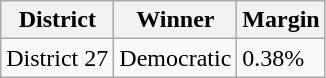<table class="wikitable sortable">
<tr>
<th>District</th>
<th>Winner</th>
<th>Margin</th>
</tr>
<tr>
<td>District 27</td>
<td data-sort-value=1 >Democratic</td>
<td>0.38%</td>
</tr>
</table>
